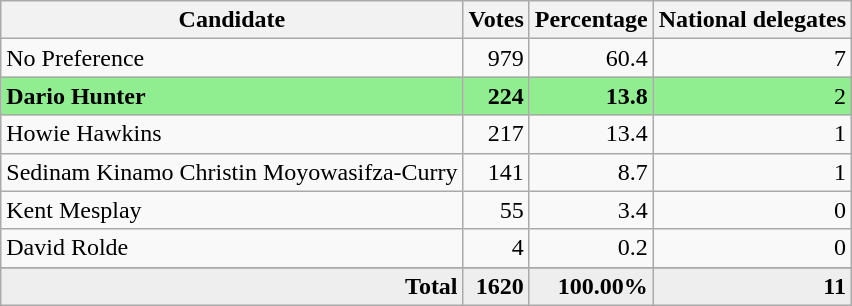<table class="wikitable" style="text-align:right;">
<tr>
<th>Candidate</th>
<th>Votes</th>
<th>Percentage</th>
<th>National delegates</th>
</tr>
<tr>
<td style="text-align:left;">No Preference </td>
<td>979</td>
<td>60.4</td>
<td>7 </td>
</tr>
<tr style="background:lightgreen;">
<td style="text-align:left;"><strong>Dario Hunter</strong></td>
<td><strong>224</strong></td>
<td><strong>13.8</strong></td>
<td>2 </td>
</tr>
<tr>
<td style="text-align:left;">Howie Hawkins</td>
<td>217</td>
<td>13.4</td>
<td>1 </td>
</tr>
<tr>
<td style="text-align:left;">Sedinam Kinamo Christin Moyowasifza-Curry</td>
<td>141</td>
<td>8.7</td>
<td>1 </td>
</tr>
<tr>
<td style="text-align:left;">Kent Mesplay</td>
<td>55</td>
<td>3.4</td>
<td>0</td>
</tr>
<tr>
<td style="text-align:left;">David Rolde</td>
<td>4</td>
<td>0.2</td>
<td>0</td>
</tr>
<tr>
</tr>
<tr style="background:#eee;">
<td style="margin-right:0.50px"><strong>Total</strong></td>
<td style="margin-right:0.50px"><strong>1620</strong></td>
<td style="margin-right:0.50px"><strong>100.00%</strong></td>
<td style="margin-right:0.50px"><strong>11</strong></td>
</tr>
</table>
